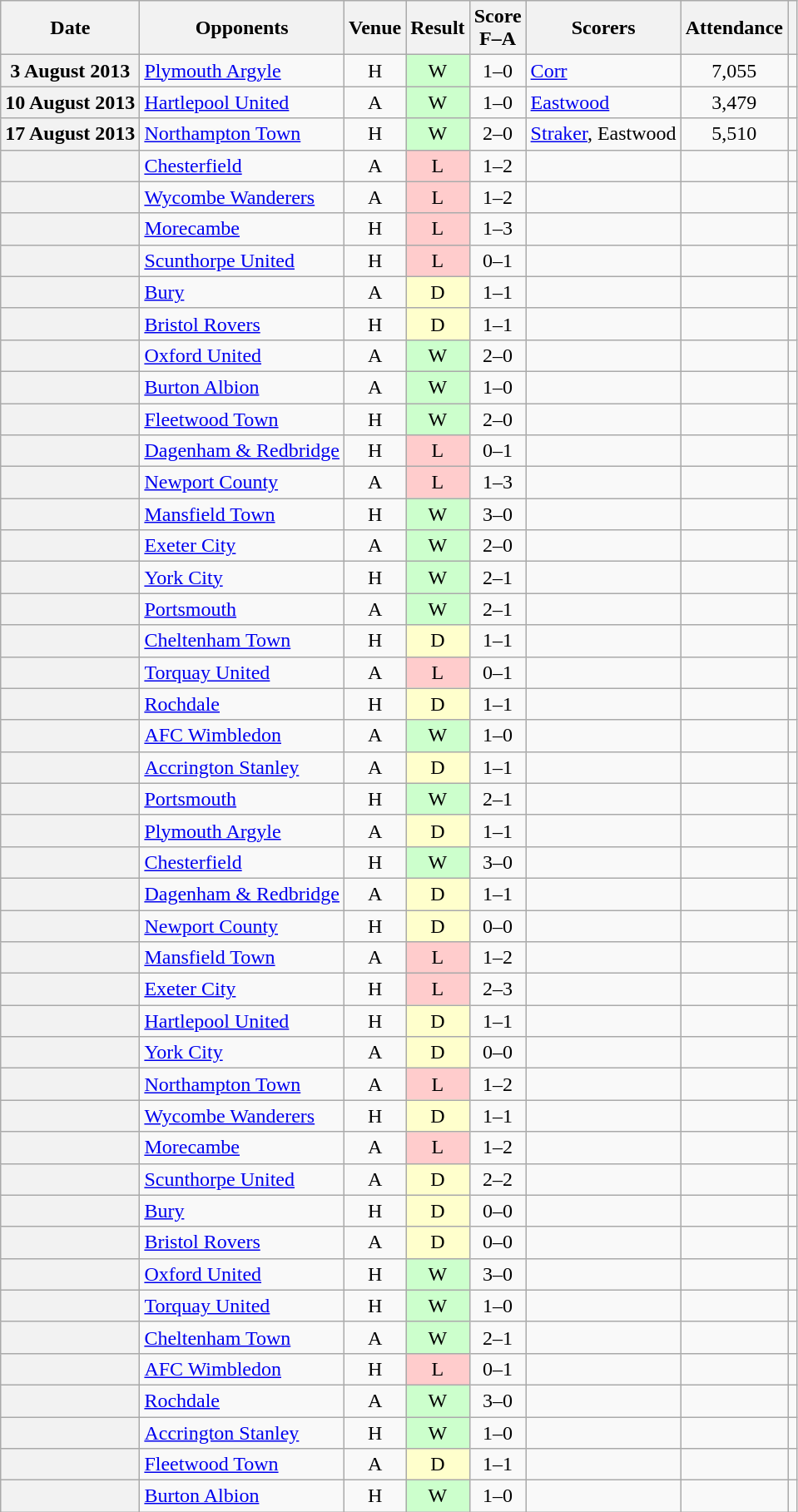<table class="wikitable plainrowheaders sortable" style="text-align:center">
<tr>
<th scope="col">Date</th>
<th scope="col">Opponents</th>
<th scope="col">Venue</th>
<th scope="col">Result</th>
<th scope="col">Score<br>F–A</th>
<th scope="col" class="unsortable">Scorers</th>
<th scope="col">Attendance</th>
<th scope="col" class="unsortable"></th>
</tr>
<tr>
<th scope=row>3 August 2013</th>
<td align=left><a href='#'>Plymouth Argyle</a></td>
<td>H</td>
<td bgcolor="#CCFFCC">W</td>
<td>1–0</td>
<td align=left><a href='#'>Corr</a></td>
<td>7,055</td>
<td></td>
</tr>
<tr>
<th scope=row>10 August 2013</th>
<td align=left><a href='#'>Hartlepool United</a></td>
<td>A</td>
<td bgcolor="#CCFFCC">W</td>
<td>1–0</td>
<td align=left><a href='#'>Eastwood</a></td>
<td>3,479</td>
<td></td>
</tr>
<tr>
<th scope=row>17 August 2013</th>
<td align=left><a href='#'>Northampton Town</a></td>
<td>H</td>
<td bgcolor="#CCFFCC">W</td>
<td>2–0</td>
<td align=left><a href='#'>Straker</a>, Eastwood</td>
<td>5,510</td>
<td></td>
</tr>
<tr>
<th scope=row></th>
<td align=left><a href='#'>Chesterfield</a></td>
<td>A</td>
<td bgcolor="#FFCCCC">L</td>
<td>1–2</td>
<td align=left></td>
<td></td>
<td></td>
</tr>
<tr>
<th scope=row></th>
<td align=left><a href='#'>Wycombe Wanderers</a></td>
<td>A</td>
<td bgcolor="#FFCCCC">L</td>
<td>1–2</td>
<td align=left></td>
<td></td>
<td></td>
</tr>
<tr>
<th scope=row></th>
<td align=left><a href='#'>Morecambe</a></td>
<td>H</td>
<td bgcolor="#FFCCCC">L</td>
<td>1–3</td>
<td align=left></td>
<td></td>
<td></td>
</tr>
<tr>
<th scope=row></th>
<td align=left><a href='#'>Scunthorpe United</a></td>
<td>H</td>
<td bgcolor="#FFCCCC">L</td>
<td>0–1</td>
<td align=left></td>
<td></td>
<td></td>
</tr>
<tr>
<th scope=row></th>
<td align=left><a href='#'>Bury</a></td>
<td>A</td>
<td bgcolor="#FFFFCC">D</td>
<td>1–1</td>
<td align=left></td>
<td></td>
<td></td>
</tr>
<tr>
<th scope=row></th>
<td align=left><a href='#'>Bristol Rovers</a></td>
<td>H</td>
<td bgcolor="#FFFFCC">D</td>
<td>1–1</td>
<td align=left></td>
<td></td>
<td></td>
</tr>
<tr>
<th scope=row></th>
<td align=left><a href='#'>Oxford United</a></td>
<td>A</td>
<td bgcolor="#CCFFCC">W</td>
<td>2–0</td>
<td align=left></td>
<td></td>
<td></td>
</tr>
<tr>
<th scope=row></th>
<td align=left><a href='#'>Burton Albion</a></td>
<td>A</td>
<td bgcolor="#CCFFCC">W</td>
<td>1–0</td>
<td align=left></td>
<td></td>
<td></td>
</tr>
<tr>
<th scope=row></th>
<td align=left><a href='#'>Fleetwood Town</a></td>
<td>H</td>
<td bgcolor="#CCFFCC">W</td>
<td>2–0</td>
<td align=left></td>
<td></td>
<td></td>
</tr>
<tr>
<th scope=row></th>
<td align=left><a href='#'>Dagenham & Redbridge</a></td>
<td>H</td>
<td bgcolor="#FFCCCC">L</td>
<td>0–1</td>
<td align=left></td>
<td></td>
<td></td>
</tr>
<tr>
<th scope=row></th>
<td align=left><a href='#'>Newport County</a></td>
<td>A</td>
<td bgcolor="#FFCCCC">L</td>
<td>1–3</td>
<td align=left></td>
<td></td>
<td></td>
</tr>
<tr>
<th scope=row></th>
<td align=left><a href='#'>Mansfield Town</a></td>
<td>H</td>
<td bgcolor="#CCFFCC">W</td>
<td>3–0</td>
<td align=left></td>
<td></td>
<td></td>
</tr>
<tr>
<th scope=row></th>
<td align=left><a href='#'>Exeter City</a></td>
<td>A</td>
<td bgcolor="#CCFFCC">W</td>
<td>2–0</td>
<td align=left></td>
<td></td>
<td></td>
</tr>
<tr>
<th scope=row></th>
<td align=left><a href='#'>York City</a></td>
<td>H</td>
<td bgcolor="#CCFFCC">W</td>
<td>2–1</td>
<td align=left></td>
<td></td>
<td></td>
</tr>
<tr>
<th scope=row></th>
<td align=left><a href='#'>Portsmouth</a></td>
<td>A</td>
<td bgcolor="#CCFFCC">W</td>
<td>2–1</td>
<td align=left></td>
<td></td>
<td></td>
</tr>
<tr>
<th scope=row></th>
<td align=left><a href='#'>Cheltenham Town</a></td>
<td>H</td>
<td bgcolor="#FFFFCC">D</td>
<td>1–1</td>
<td align=left></td>
<td></td>
<td></td>
</tr>
<tr>
<th scope=row></th>
<td align=left><a href='#'>Torquay United</a></td>
<td>A</td>
<td bgcolor="#FFCCCC">L</td>
<td>0–1</td>
<td align=left></td>
<td></td>
<td></td>
</tr>
<tr>
<th scope=row></th>
<td align=left><a href='#'>Rochdale</a></td>
<td>H</td>
<td bgcolor="#FFFFCC">D</td>
<td>1–1</td>
<td align=left></td>
<td></td>
<td></td>
</tr>
<tr>
<th scope=row></th>
<td align=left><a href='#'>AFC Wimbledon</a></td>
<td>A</td>
<td bgcolor="#CCFFCC">W</td>
<td>1–0</td>
<td align=left></td>
<td></td>
<td></td>
</tr>
<tr>
<th scope=row></th>
<td align=left><a href='#'>Accrington Stanley</a></td>
<td>A</td>
<td bgcolor="#FFFFCC">D</td>
<td>1–1</td>
<td align=left></td>
<td></td>
<td></td>
</tr>
<tr>
<th scope=row></th>
<td align=left><a href='#'>Portsmouth</a></td>
<td>H</td>
<td bgcolor="#CCFFCC">W</td>
<td>2–1</td>
<td align=left></td>
<td></td>
<td></td>
</tr>
<tr>
<th scope=row></th>
<td align=left><a href='#'>Plymouth Argyle</a></td>
<td>A</td>
<td bgcolor="#FFFFCC">D</td>
<td>1–1</td>
<td align=left></td>
<td></td>
<td></td>
</tr>
<tr>
<th scope=row></th>
<td align=left><a href='#'>Chesterfield</a></td>
<td>H</td>
<td bgcolor="#CCFFCC">W</td>
<td>3–0</td>
<td align=left></td>
<td></td>
<td></td>
</tr>
<tr>
<th scope=row></th>
<td align=left><a href='#'>Dagenham & Redbridge</a></td>
<td>A</td>
<td bgcolor="#FFFFCC">D</td>
<td>1–1</td>
<td align=left></td>
<td></td>
<td></td>
</tr>
<tr>
<th scope=row></th>
<td align=left><a href='#'>Newport County</a></td>
<td>H</td>
<td bgcolor="#FFFFCC">D</td>
<td>0–0</td>
<td align=left></td>
<td></td>
<td></td>
</tr>
<tr>
<th scope=row></th>
<td align=left><a href='#'>Mansfield Town</a></td>
<td>A</td>
<td bgcolor="#FFCCCC">L</td>
<td>1–2</td>
<td align=left></td>
<td></td>
<td></td>
</tr>
<tr>
<th scope=row></th>
<td align=left><a href='#'>Exeter City</a></td>
<td>H</td>
<td bgcolor="#FFCCCC">L</td>
<td>2–3</td>
<td align=left></td>
<td></td>
<td></td>
</tr>
<tr>
<th scope=row></th>
<td align=left><a href='#'>Hartlepool United</a></td>
<td>H</td>
<td bgcolor="#FFFFCC">D</td>
<td>1–1</td>
<td align=left></td>
<td></td>
<td></td>
</tr>
<tr>
<th scope=row></th>
<td align=left><a href='#'>York City</a></td>
<td>A</td>
<td bgcolor="#FFFFCC">D</td>
<td>0–0</td>
<td align=left></td>
<td></td>
<td></td>
</tr>
<tr>
<th scope=row></th>
<td align=left><a href='#'>Northampton Town</a></td>
<td>A</td>
<td bgcolor="#FFCCCC">L</td>
<td>1–2</td>
<td align=left></td>
<td></td>
<td></td>
</tr>
<tr>
<th scope=row></th>
<td align=left><a href='#'>Wycombe Wanderers</a></td>
<td>H</td>
<td bgcolor="#FFFFCC">D</td>
<td>1–1</td>
<td align=left></td>
<td></td>
<td></td>
</tr>
<tr>
<th scope=row></th>
<td align=left><a href='#'>Morecambe</a></td>
<td>A</td>
<td bgcolor="#FFCCCC">L</td>
<td>1–2</td>
<td align=left></td>
<td></td>
<td></td>
</tr>
<tr>
<th scope=row></th>
<td align=left><a href='#'>Scunthorpe United</a></td>
<td>A</td>
<td bgcolor="#FFFFCC">D</td>
<td>2–2</td>
<td align=left></td>
<td></td>
<td></td>
</tr>
<tr>
<th scope=row></th>
<td align=left><a href='#'>Bury</a></td>
<td>H</td>
<td bgcolor="#FFFFCC">D</td>
<td>0–0</td>
<td align=left></td>
<td></td>
<td></td>
</tr>
<tr>
<th scope=row></th>
<td align=left><a href='#'>Bristol Rovers</a></td>
<td>A</td>
<td bgcolor="#FFFFCC">D</td>
<td>0–0</td>
<td align=left></td>
<td></td>
<td></td>
</tr>
<tr>
<th scope=row></th>
<td align=left><a href='#'>Oxford United</a></td>
<td>H</td>
<td bgcolor="#CCFFCC">W</td>
<td>3–0</td>
<td align=left></td>
<td></td>
<td></td>
</tr>
<tr>
<th scope=row></th>
<td align=left><a href='#'>Torquay United</a></td>
<td>H</td>
<td bgcolor="#CCFFCC">W</td>
<td>1–0</td>
<td align=left></td>
<td></td>
<td></td>
</tr>
<tr>
<th scope=row></th>
<td align=left><a href='#'>Cheltenham Town</a></td>
<td>A</td>
<td bgcolor="#CCFFCC">W</td>
<td>2–1</td>
<td align=left></td>
<td></td>
<td></td>
</tr>
<tr>
<th scope=row></th>
<td align=left><a href='#'>AFC Wimbledon</a></td>
<td>H</td>
<td bgcolor="#FFCCCC">L</td>
<td>0–1</td>
<td align=left></td>
<td></td>
<td></td>
</tr>
<tr>
<th scope=row></th>
<td align=left><a href='#'>Rochdale</a></td>
<td>A</td>
<td bgcolor="#CCFFCC">W</td>
<td>3–0</td>
<td align=left></td>
<td></td>
<td></td>
</tr>
<tr>
<th scope=row></th>
<td align=left><a href='#'>Accrington Stanley</a></td>
<td>H</td>
<td bgcolor="#CCFFCC">W</td>
<td>1–0</td>
<td align=left></td>
<td></td>
<td></td>
</tr>
<tr>
<th scope=row></th>
<td align=left><a href='#'>Fleetwood Town</a></td>
<td>A</td>
<td bgcolor="#FFFFCC">D</td>
<td>1–1</td>
<td align=left></td>
<td></td>
<td></td>
</tr>
<tr>
<th scope=row></th>
<td align=left><a href='#'>Burton Albion</a></td>
<td>H</td>
<td bgcolor="#CCFFCC">W</td>
<td>1–0</td>
<td align=left></td>
<td></td>
<td></td>
</tr>
</table>
